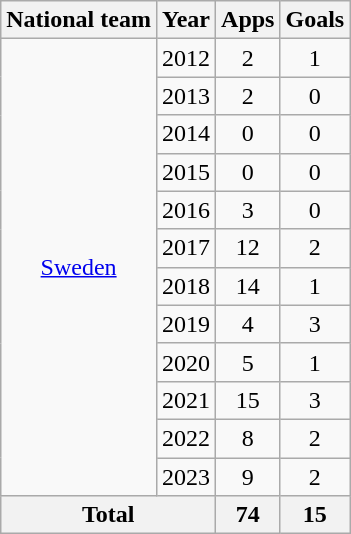<table class="wikitable" style="text-align:center">
<tr>
<th>National team</th>
<th>Year</th>
<th>Apps</th>
<th>Goals</th>
</tr>
<tr>
<td rowspan="12"><a href='#'>Sweden</a></td>
<td>2012</td>
<td>2</td>
<td>1</td>
</tr>
<tr>
<td>2013</td>
<td>2</td>
<td>0</td>
</tr>
<tr>
<td>2014</td>
<td>0</td>
<td>0</td>
</tr>
<tr>
<td>2015</td>
<td>0</td>
<td>0</td>
</tr>
<tr>
<td>2016</td>
<td>3</td>
<td>0</td>
</tr>
<tr>
<td>2017</td>
<td>12</td>
<td>2</td>
</tr>
<tr>
<td>2018</td>
<td>14</td>
<td>1</td>
</tr>
<tr>
<td>2019</td>
<td>4</td>
<td>3</td>
</tr>
<tr>
<td>2020</td>
<td>5</td>
<td>1</td>
</tr>
<tr>
<td>2021</td>
<td>15</td>
<td>3</td>
</tr>
<tr>
<td>2022</td>
<td>8</td>
<td>2</td>
</tr>
<tr>
<td>2023</td>
<td>9</td>
<td>2</td>
</tr>
<tr>
<th colspan="2">Total</th>
<th>74</th>
<th>15</th>
</tr>
</table>
